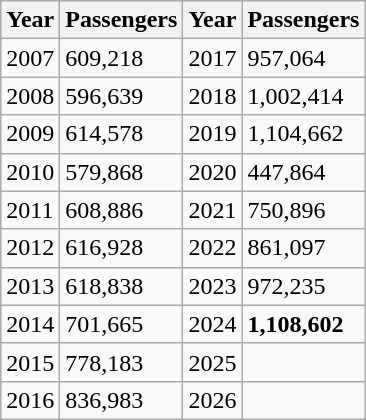<table class="wikitable">
<tr>
<th>Year</th>
<th>Passengers</th>
<th>Year</th>
<th>Passengers</th>
</tr>
<tr>
<td>2007</td>
<td>609,218</td>
<td>2017</td>
<td>957,064</td>
</tr>
<tr>
<td>2008</td>
<td>596,639</td>
<td>2018</td>
<td>1,002,414</td>
</tr>
<tr>
<td>2009</td>
<td>614,578</td>
<td>2019</td>
<td>1,104,662</td>
</tr>
<tr>
<td>2010</td>
<td>579,868</td>
<td>2020</td>
<td>447,864</td>
</tr>
<tr>
<td>2011</td>
<td>608,886</td>
<td>2021</td>
<td>750,896</td>
</tr>
<tr>
<td>2012</td>
<td>616,928</td>
<td>2022</td>
<td>861,097</td>
</tr>
<tr>
<td>2013</td>
<td>618,838</td>
<td>2023</td>
<td>972,235</td>
</tr>
<tr>
<td>2014</td>
<td>701,665</td>
<td>2024</td>
<td><strong>1,108,602</strong></td>
</tr>
<tr>
<td>2015</td>
<td>778,183</td>
<td>2025</td>
<td></td>
</tr>
<tr>
<td>2016</td>
<td>836,983</td>
<td>2026</td>
<td></td>
</tr>
</table>
